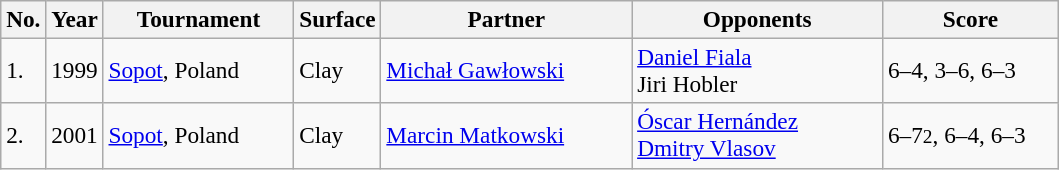<table class="sortable wikitable" style=font-size:97%>
<tr>
<th style="width:20px" class="unsortable">No.</th>
<th style="width:30px">Year</th>
<th style="width:120px">Tournament</th>
<th style="width:50px">Surface</th>
<th style="width:160px">Partner</th>
<th style="width:160px">Opponents</th>
<th style="width:110px" class="unsortable">Score</th>
</tr>
<tr>
<td>1.</td>
<td>1999</td>
<td><a href='#'>Sopot</a>, Poland</td>
<td>Clay</td>
<td> <a href='#'>Michał Gawłowski</a></td>
<td> <a href='#'>Daniel Fiala</a><br> Jiri Hobler</td>
<td>6–4, 3–6, 6–3</td>
</tr>
<tr>
<td>2.</td>
<td>2001</td>
<td><a href='#'>Sopot</a>, Poland</td>
<td>Clay</td>
<td> <a href='#'>Marcin Matkowski</a></td>
<td> <a href='#'>Óscar Hernández</a><br> <a href='#'>Dmitry Vlasov</a></td>
<td>6–7<small>2</small>, 6–4, 6–3</td>
</tr>
</table>
